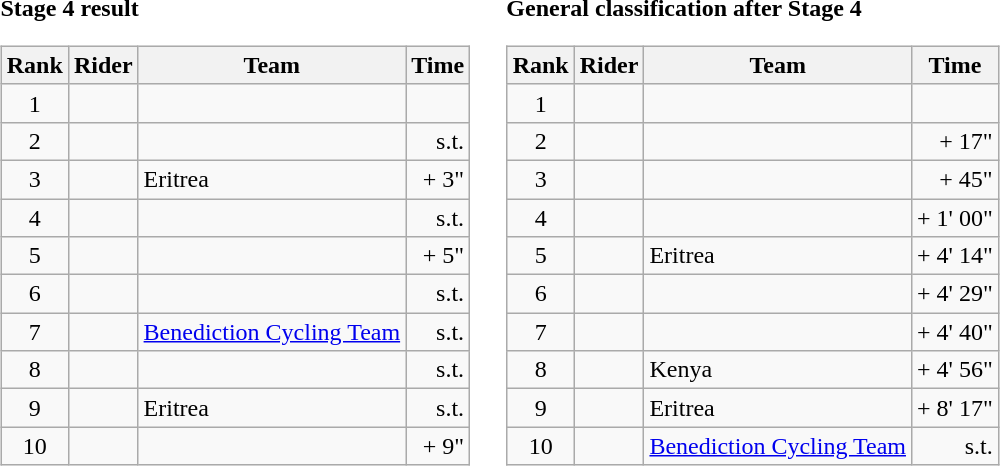<table>
<tr>
<td><strong>Stage 4 result</strong><br><table class="wikitable">
<tr>
<th scope="col">Rank</th>
<th scope="col">Rider</th>
<th scope="col">Team</th>
<th scope="col">Time</th>
</tr>
<tr>
<td style="text-align:center;">1</td>
<td></td>
<td></td>
<td style="text-align:right;"></td>
</tr>
<tr>
<td style="text-align:center;">2</td>
<td></td>
<td></td>
<td style="text-align:right;">s.t.</td>
</tr>
<tr>
<td style="text-align:center;">3</td>
<td></td>
<td>Eritrea</td>
<td style="text-align:right;">+ 3"</td>
</tr>
<tr>
<td style="text-align:center;">4</td>
<td></td>
<td></td>
<td style="text-align:right;">s.t.</td>
</tr>
<tr>
<td style="text-align:center;">5</td>
<td></td>
<td></td>
<td style="text-align:right;">+ 5"</td>
</tr>
<tr>
<td style="text-align:center;">6</td>
<td></td>
<td></td>
<td style="text-align:right;">s.t.</td>
</tr>
<tr>
<td style="text-align:center;">7</td>
<td></td>
<td><a href='#'>Benediction Cycling Team</a></td>
<td style="text-align:right;">s.t.</td>
</tr>
<tr>
<td style="text-align:center;">8</td>
<td></td>
<td></td>
<td style="text-align:right;">s.t.</td>
</tr>
<tr>
<td style="text-align:center;">9</td>
<td></td>
<td>Eritrea</td>
<td style="text-align:right;">s.t.</td>
</tr>
<tr>
<td style="text-align:center;">10</td>
<td></td>
<td></td>
<td style="text-align:right;">+ 9"</td>
</tr>
</table>
</td>
<td></td>
<td><strong>General classification after Stage 4</strong><br><table class="wikitable">
<tr>
<th scope="col">Rank</th>
<th scope="col">Rider</th>
<th scope="col">Team</th>
<th scope="col">Time</th>
</tr>
<tr>
<td style="text-align:center;">1</td>
<td> </td>
<td></td>
<td style="text-align:right;"></td>
</tr>
<tr>
<td style="text-align:center;">2</td>
<td></td>
<td></td>
<td style="text-align:right;">+ 17"</td>
</tr>
<tr>
<td style="text-align:center;">3</td>
<td></td>
<td></td>
<td style="text-align:right;">+ 45"</td>
</tr>
<tr>
<td style="text-align:center;">4</td>
<td></td>
<td></td>
<td style="text-align:right;">+ 1' 00"</td>
</tr>
<tr>
<td style="text-align:center;">5</td>
<td></td>
<td>Eritrea</td>
<td style="text-align:right;">+ 4' 14"</td>
</tr>
<tr>
<td style="text-align:center;">6</td>
<td></td>
<td></td>
<td style="text-align:right;">+ 4' 29"</td>
</tr>
<tr>
<td style="text-align:center;">7</td>
<td></td>
<td></td>
<td style="text-align:right;">+ 4' 40"</td>
</tr>
<tr>
<td style="text-align:center;">8</td>
<td></td>
<td>Kenya</td>
<td style="text-align:right;">+ 4' 56"</td>
</tr>
<tr>
<td style="text-align:center;">9</td>
<td></td>
<td>Eritrea</td>
<td style="text-align:right;">+ 8' 17"</td>
</tr>
<tr>
<td style="text-align:center;">10</td>
<td></td>
<td><a href='#'>Benediction Cycling Team</a></td>
<td style="text-align:right;">s.t.</td>
</tr>
</table>
</td>
</tr>
</table>
